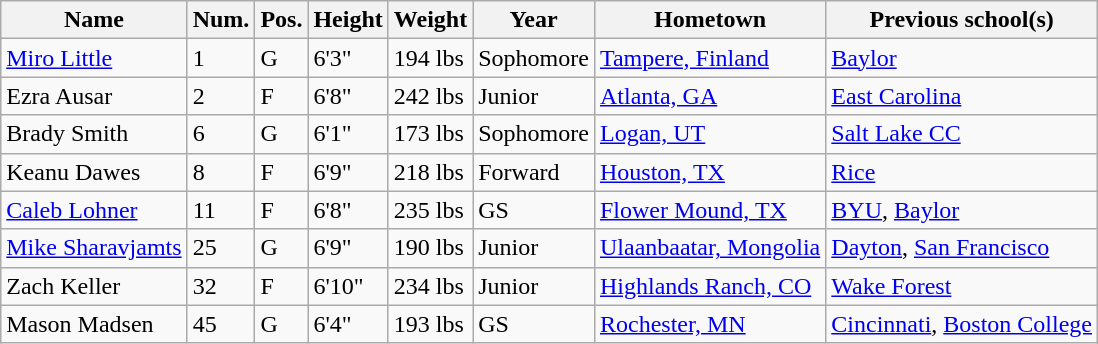<table class="wikitable sortable">
<tr>
<th>Name</th>
<th>Num.</th>
<th>Pos.</th>
<th>Height</th>
<th>Weight</th>
<th>Year</th>
<th>Hometown</th>
<th>Previous school(s)</th>
</tr>
<tr>
<td><a href='#'>Miro Little</a></td>
<td>1</td>
<td>G</td>
<td>6'3"</td>
<td>194 lbs</td>
<td>Sophomore</td>
<td><a href='#'>Tampere, Finland</a></td>
<td><a href='#'>Baylor</a></td>
</tr>
<tr>
<td>Ezra Ausar</td>
<td>2</td>
<td>F</td>
<td>6'8"</td>
<td>242 lbs</td>
<td>Junior</td>
<td><a href='#'>Atlanta, GA</a></td>
<td><a href='#'>East Carolina</a></td>
</tr>
<tr>
<td>Brady Smith</td>
<td>6</td>
<td>G</td>
<td>6'1"</td>
<td>173 lbs</td>
<td>Sophomore</td>
<td><a href='#'>Logan, UT</a></td>
<td><a href='#'>Salt Lake CC</a></td>
</tr>
<tr>
<td>Keanu Dawes</td>
<td>8</td>
<td>F</td>
<td>6'9"</td>
<td>218 lbs</td>
<td>Forward</td>
<td><a href='#'>Houston, TX</a></td>
<td><a href='#'>Rice</a></td>
</tr>
<tr>
<td><a href='#'>Caleb Lohner</a></td>
<td>11</td>
<td>F</td>
<td>6'8"</td>
<td>235 lbs</td>
<td>GS</td>
<td><a href='#'>Flower Mound, TX</a></td>
<td><a href='#'>BYU</a>, <a href='#'>Baylor</a></td>
</tr>
<tr>
<td><a href='#'>Mike Sharavjamts</a></td>
<td>25</td>
<td>G</td>
<td>6'9"</td>
<td>190 lbs</td>
<td>Junior</td>
<td><a href='#'>Ulaanbaatar, Mongolia</a></td>
<td><a href='#'>Dayton</a>, <a href='#'>San Francisco</a></td>
</tr>
<tr>
<td>Zach Keller</td>
<td>32</td>
<td>F</td>
<td>6'10"</td>
<td>234 lbs</td>
<td>Junior</td>
<td><a href='#'>Highlands Ranch, CO</a></td>
<td><a href='#'>Wake Forest</a></td>
</tr>
<tr>
<td>Mason Madsen</td>
<td>45</td>
<td>G</td>
<td>6'4"</td>
<td>193 lbs</td>
<td>GS</td>
<td><a href='#'>Rochester, MN</a></td>
<td><a href='#'>Cincinnati</a>, <a href='#'>Boston College</a></td>
</tr>
</table>
